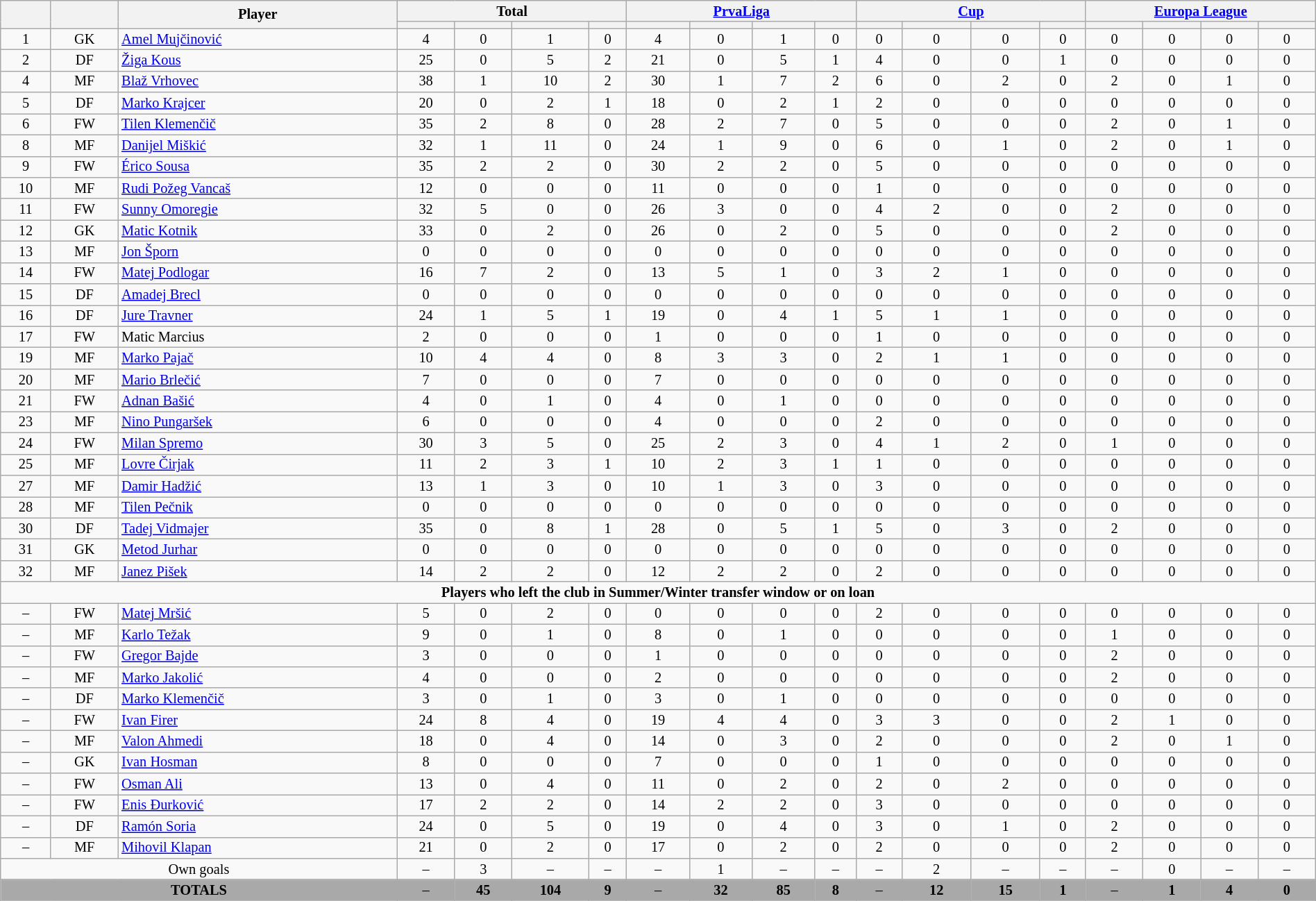<table class="wikitable sortable alternance"  style="font-size:85%; text-align:center; line-height:14px; width:100%;">
<tr>
<th rowspan="2" style="vertical-align:center;"></th>
<th rowspan="2" style="vertical-align:center;"></th>
<th rowspan="2" style="vertical-align:center;">Player</th>
<th colspan="4" style="width:85px;">Total</th>
<th colspan="4" style="width:85px;"><a href='#'>PrvaLiga</a></th>
<th colspan="4" style="width:85px;"><a href='#'>Cup</a></th>
<th colspan="4" style="width:85px;"><a href='#'>Europa League</a></th>
</tr>
<tr>
<th></th>
<th></th>
<th></th>
<th></th>
<th></th>
<th></th>
<th></th>
<th></th>
<th></th>
<th></th>
<th></th>
<th></th>
<th></th>
<th></th>
<th></th>
<th></th>
</tr>
<tr>
<td>1</td>
<td>GK</td>
<td align="left"> <a href='#'>Amel Mujčinović</a></td>
<td>4</td>
<td>0</td>
<td>1</td>
<td>0</td>
<td>4</td>
<td>0</td>
<td>1</td>
<td>0</td>
<td>0</td>
<td>0</td>
<td>0</td>
<td>0</td>
<td>0</td>
<td>0</td>
<td>0</td>
<td>0</td>
</tr>
<tr>
<td>2</td>
<td>DF</td>
<td align="left"> <a href='#'>Žiga Kous</a></td>
<td>25</td>
<td>0</td>
<td>5</td>
<td>2</td>
<td>21</td>
<td>0</td>
<td>5</td>
<td>1</td>
<td>4</td>
<td>0</td>
<td>0</td>
<td>1</td>
<td>0</td>
<td>0</td>
<td>0</td>
<td>0</td>
</tr>
<tr>
<td>4</td>
<td>MF</td>
<td align="left"> <a href='#'>Blaž Vrhovec</a></td>
<td>38</td>
<td>1</td>
<td>10</td>
<td>2</td>
<td>30</td>
<td>1</td>
<td>7</td>
<td>2</td>
<td>6</td>
<td>0</td>
<td>2</td>
<td>0</td>
<td>2</td>
<td>0</td>
<td>1</td>
<td>0</td>
</tr>
<tr>
<td>5</td>
<td>DF</td>
<td align="left"> <a href='#'>Marko Krajcer</a></td>
<td>20</td>
<td>0</td>
<td>2</td>
<td>1</td>
<td>18</td>
<td>0</td>
<td>2</td>
<td>1</td>
<td>2</td>
<td>0</td>
<td>0</td>
<td>0</td>
<td>0</td>
<td>0</td>
<td>0</td>
<td>0</td>
</tr>
<tr>
<td>6</td>
<td>FW</td>
<td align="left"> <a href='#'>Tilen Klemenčič</a></td>
<td>35</td>
<td>2</td>
<td>8</td>
<td>0</td>
<td>28</td>
<td>2</td>
<td>7</td>
<td>0</td>
<td>5</td>
<td>0</td>
<td>0</td>
<td>0</td>
<td>2</td>
<td>0</td>
<td>1</td>
<td>0</td>
</tr>
<tr>
<td>8</td>
<td>MF</td>
<td align="left"> <a href='#'>Danijel Miškić</a></td>
<td>32</td>
<td>1</td>
<td>11</td>
<td>0</td>
<td>24</td>
<td>1</td>
<td>9</td>
<td>0</td>
<td>6</td>
<td>0</td>
<td>1</td>
<td>0</td>
<td>2</td>
<td>0</td>
<td>1</td>
<td>0</td>
</tr>
<tr>
<td>9</td>
<td>FW</td>
<td align="left"> <a href='#'>Érico Sousa</a></td>
<td>35</td>
<td>2</td>
<td>2</td>
<td>0</td>
<td>30</td>
<td>2</td>
<td>2</td>
<td>0</td>
<td>5</td>
<td>0</td>
<td>0</td>
<td>0</td>
<td>0</td>
<td>0</td>
<td>0</td>
<td>0</td>
</tr>
<tr>
<td>10</td>
<td>MF</td>
<td align="left"> <a href='#'>Rudi Požeg Vancaš</a></td>
<td>12</td>
<td>0</td>
<td>0</td>
<td>0</td>
<td>11</td>
<td>0</td>
<td>0</td>
<td>0</td>
<td>1</td>
<td>0</td>
<td>0</td>
<td>0</td>
<td>0</td>
<td>0</td>
<td>0</td>
<td>0</td>
</tr>
<tr>
<td>11</td>
<td>FW</td>
<td align="left"> <a href='#'>Sunny Omoregie</a></td>
<td>32</td>
<td>5</td>
<td>0</td>
<td>0</td>
<td>26</td>
<td>3</td>
<td>0</td>
<td>0</td>
<td>4</td>
<td>2</td>
<td>0</td>
<td>0</td>
<td>2</td>
<td>0</td>
<td>0</td>
<td>0</td>
</tr>
<tr>
<td>12</td>
<td>GK</td>
<td align="left"> <a href='#'>Matic Kotnik</a></td>
<td>33</td>
<td>0</td>
<td>2</td>
<td>0</td>
<td>26</td>
<td>0</td>
<td>2</td>
<td>0</td>
<td>5</td>
<td>0</td>
<td>0</td>
<td>0</td>
<td>2</td>
<td>0</td>
<td>0</td>
<td>0</td>
</tr>
<tr>
<td>13</td>
<td>MF</td>
<td align="left"> <a href='#'>Jon Šporn</a></td>
<td>0</td>
<td>0</td>
<td>0</td>
<td>0</td>
<td>0</td>
<td>0</td>
<td>0</td>
<td>0</td>
<td>0</td>
<td>0</td>
<td>0</td>
<td>0</td>
<td>0</td>
<td>0</td>
<td>0</td>
<td>0</td>
</tr>
<tr>
<td>14</td>
<td>FW</td>
<td align="left"> <a href='#'>Matej Podlogar</a></td>
<td>16</td>
<td>7</td>
<td>2</td>
<td>0</td>
<td>13</td>
<td>5</td>
<td>1</td>
<td>0</td>
<td>3</td>
<td>2</td>
<td>1</td>
<td>0</td>
<td>0</td>
<td>0</td>
<td>0</td>
<td>0</td>
</tr>
<tr>
<td>15</td>
<td>DF</td>
<td align="left"> <a href='#'>Amadej Brecl</a></td>
<td>0</td>
<td>0</td>
<td>0</td>
<td>0</td>
<td>0</td>
<td>0</td>
<td>0</td>
<td>0</td>
<td>0</td>
<td>0</td>
<td>0</td>
<td>0</td>
<td>0</td>
<td>0</td>
<td>0</td>
<td>0</td>
</tr>
<tr>
<td>16</td>
<td>DF</td>
<td align="left"> <a href='#'>Jure Travner</a></td>
<td>24</td>
<td>1</td>
<td>5</td>
<td>1</td>
<td>19</td>
<td>0</td>
<td>4</td>
<td>1</td>
<td>5</td>
<td>1</td>
<td>1</td>
<td>0</td>
<td>0</td>
<td>0</td>
<td>0</td>
<td>0</td>
</tr>
<tr>
<td>17</td>
<td>FW</td>
<td align="left"> Matic Marcius</td>
<td>2</td>
<td>0</td>
<td>0</td>
<td>0</td>
<td>1</td>
<td>0</td>
<td>0</td>
<td>0</td>
<td>1</td>
<td>0</td>
<td>0</td>
<td>0</td>
<td>0</td>
<td>0</td>
<td>0</td>
<td>0</td>
</tr>
<tr>
<td>19</td>
<td>MF</td>
<td align="left"> <a href='#'>Marko Pajač</a></td>
<td>10</td>
<td>4</td>
<td>4</td>
<td>0</td>
<td>8</td>
<td>3</td>
<td>3</td>
<td>0</td>
<td>2</td>
<td>1</td>
<td>1</td>
<td>0</td>
<td>0</td>
<td>0</td>
<td>0</td>
<td>0</td>
</tr>
<tr>
<td>20</td>
<td>MF</td>
<td align="left"> <a href='#'>Mario Brlečić</a></td>
<td>7</td>
<td>0</td>
<td>0</td>
<td>0</td>
<td>7</td>
<td>0</td>
<td>0</td>
<td>0</td>
<td>0</td>
<td>0</td>
<td>0</td>
<td>0</td>
<td>0</td>
<td>0</td>
<td>0</td>
<td>0</td>
</tr>
<tr>
<td>21</td>
<td>FW</td>
<td align="left"> <a href='#'>Adnan Bašić</a></td>
<td>4</td>
<td>0</td>
<td>1</td>
<td>0</td>
<td>4</td>
<td>0</td>
<td>1</td>
<td>0</td>
<td>0</td>
<td>0</td>
<td>0</td>
<td>0</td>
<td>0</td>
<td>0</td>
<td>0</td>
<td>0</td>
</tr>
<tr>
<td>23</td>
<td>MF</td>
<td align="left"> <a href='#'>Nino Pungaršek</a></td>
<td>6</td>
<td>0</td>
<td>0</td>
<td>0</td>
<td>4</td>
<td>0</td>
<td>0</td>
<td>0</td>
<td>2</td>
<td>0</td>
<td>0</td>
<td>0</td>
<td>0</td>
<td>0</td>
<td>0</td>
<td>0</td>
</tr>
<tr>
<td>24</td>
<td>FW</td>
<td align="left"> <a href='#'>Milan Spremo</a></td>
<td>30</td>
<td>3</td>
<td>5</td>
<td>0</td>
<td>25</td>
<td>2</td>
<td>3</td>
<td>0</td>
<td>4</td>
<td>1</td>
<td>2</td>
<td>0</td>
<td>1</td>
<td>0</td>
<td>0</td>
<td>0</td>
</tr>
<tr>
<td>25</td>
<td>MF</td>
<td align="left"> <a href='#'>Lovre Čirjak</a></td>
<td>11</td>
<td>2</td>
<td>3</td>
<td>1</td>
<td>10</td>
<td>2</td>
<td>3</td>
<td>1</td>
<td>1</td>
<td>0</td>
<td>0</td>
<td>0</td>
<td>0</td>
<td>0</td>
<td>0</td>
<td>0</td>
</tr>
<tr>
<td>27</td>
<td>MF</td>
<td align="left"> <a href='#'>Damir Hadžić</a></td>
<td>13</td>
<td>1</td>
<td>3</td>
<td>0</td>
<td>10</td>
<td>1</td>
<td>3</td>
<td>0</td>
<td>3</td>
<td>0</td>
<td>0</td>
<td>0</td>
<td>0</td>
<td>0</td>
<td>0</td>
<td>0</td>
</tr>
<tr>
<td>28</td>
<td>MF</td>
<td align="left"> <a href='#'>Tilen Pečnik</a></td>
<td>0</td>
<td>0</td>
<td>0</td>
<td>0</td>
<td>0</td>
<td>0</td>
<td>0</td>
<td>0</td>
<td>0</td>
<td>0</td>
<td>0</td>
<td>0</td>
<td>0</td>
<td>0</td>
<td>0</td>
<td>0</td>
</tr>
<tr>
<td>30</td>
<td>DF</td>
<td align="left"> <a href='#'>Tadej Vidmajer</a></td>
<td>35</td>
<td>0</td>
<td>8</td>
<td>1</td>
<td>28</td>
<td>0</td>
<td>5</td>
<td>1</td>
<td>5</td>
<td>0</td>
<td>3</td>
<td>0</td>
<td>2</td>
<td>0</td>
<td>0</td>
<td>0</td>
</tr>
<tr>
<td>31</td>
<td>GK</td>
<td align="left"> <a href='#'>Metod Jurhar</a></td>
<td>0</td>
<td>0</td>
<td>0</td>
<td>0</td>
<td>0</td>
<td>0</td>
<td>0</td>
<td>0</td>
<td>0</td>
<td>0</td>
<td>0</td>
<td>0</td>
<td>0</td>
<td>0</td>
<td>0</td>
<td>0</td>
</tr>
<tr>
<td>32</td>
<td>MF</td>
<td align="left"> <a href='#'>Janez Pišek</a></td>
<td>14</td>
<td>2</td>
<td>2</td>
<td>0</td>
<td>12</td>
<td>2</td>
<td>2</td>
<td>0</td>
<td>2</td>
<td>0</td>
<td>0</td>
<td>0</td>
<td>0</td>
<td>0</td>
<td>0</td>
<td>0</td>
</tr>
<tr>
<td colspan="24"><strong>Players who left the club in Summer/Winter transfer window or on loan</strong></td>
</tr>
<tr>
<td>–</td>
<td>FW</td>
<td align="left"> <a href='#'>Matej Mršić</a></td>
<td>5</td>
<td>0</td>
<td>2</td>
<td>0</td>
<td>0</td>
<td>0</td>
<td>0</td>
<td>0</td>
<td>2</td>
<td>0</td>
<td>0</td>
<td>0</td>
<td>0</td>
<td>0</td>
<td>0</td>
<td>0</td>
</tr>
<tr>
<td>–</td>
<td>MF</td>
<td align="left"> <a href='#'>Karlo Težak</a></td>
<td>9</td>
<td>0</td>
<td>1</td>
<td>0</td>
<td>8</td>
<td>0</td>
<td>1</td>
<td>0</td>
<td>0</td>
<td>0</td>
<td>0</td>
<td>0</td>
<td>1</td>
<td>0</td>
<td>0</td>
<td>0</td>
</tr>
<tr>
<td>–</td>
<td>FW</td>
<td align="left"> <a href='#'>Gregor Bajde</a></td>
<td>3</td>
<td>0</td>
<td>0</td>
<td>0</td>
<td>1</td>
<td>0</td>
<td>0</td>
<td>0</td>
<td>0</td>
<td>0</td>
<td>0</td>
<td>0</td>
<td>2</td>
<td>0</td>
<td>0</td>
<td>0</td>
</tr>
<tr>
<td>–</td>
<td>MF</td>
<td align="left"> <a href='#'>Marko Jakolić</a></td>
<td>4</td>
<td>0</td>
<td>0</td>
<td>0</td>
<td>2</td>
<td>0</td>
<td>0</td>
<td>0</td>
<td>0</td>
<td>0</td>
<td>0</td>
<td>0</td>
<td>2</td>
<td>0</td>
<td>0</td>
<td>0</td>
</tr>
<tr>
<td>–</td>
<td>DF</td>
<td align="left"> <a href='#'>Marko Klemenčič</a></td>
<td>3</td>
<td>0</td>
<td>1</td>
<td>0</td>
<td>3</td>
<td>0</td>
<td>1</td>
<td>0</td>
<td>0</td>
<td>0</td>
<td>0</td>
<td>0</td>
<td>0</td>
<td>0</td>
<td>0</td>
<td>0</td>
</tr>
<tr>
<td>–</td>
<td>FW</td>
<td align="left"> <a href='#'>Ivan Firer</a></td>
<td>24</td>
<td>8</td>
<td>4</td>
<td>0</td>
<td>19</td>
<td>4</td>
<td>4</td>
<td>0</td>
<td>3</td>
<td>3</td>
<td>0</td>
<td>0</td>
<td>2</td>
<td>1</td>
<td>0</td>
<td>0</td>
</tr>
<tr>
<td>–</td>
<td>MF</td>
<td align="left"> <a href='#'>Valon Ahmedi</a></td>
<td>18</td>
<td>0</td>
<td>4</td>
<td>0</td>
<td>14</td>
<td>0</td>
<td>3</td>
<td>0</td>
<td>2</td>
<td>0</td>
<td>0</td>
<td>0</td>
<td>2</td>
<td>0</td>
<td>1</td>
<td>0</td>
</tr>
<tr>
<td>–</td>
<td>GK</td>
<td align="left"> <a href='#'>Ivan Hosman</a></td>
<td>8</td>
<td>0</td>
<td>0</td>
<td>0</td>
<td>7</td>
<td>0</td>
<td>0</td>
<td>0</td>
<td>1</td>
<td>0</td>
<td>0</td>
<td>0</td>
<td>0</td>
<td>0</td>
<td>0</td>
<td>0</td>
</tr>
<tr>
<td>–</td>
<td>FW</td>
<td align="left"> <a href='#'>Osman Ali</a></td>
<td>13</td>
<td>0</td>
<td>4</td>
<td>0</td>
<td>11</td>
<td>0</td>
<td>2</td>
<td>0</td>
<td>2</td>
<td>0</td>
<td>2</td>
<td>0</td>
<td>0</td>
<td>0</td>
<td>0</td>
<td>0</td>
</tr>
<tr>
<td>–</td>
<td>FW</td>
<td align="left"> <a href='#'>Enis Đurković</a></td>
<td>17</td>
<td>2</td>
<td>2</td>
<td>0</td>
<td>14</td>
<td>2</td>
<td>2</td>
<td>0</td>
<td>3</td>
<td>0</td>
<td>0</td>
<td>0</td>
<td>0</td>
<td>0</td>
<td>0</td>
<td>0</td>
</tr>
<tr>
<td>–</td>
<td>DF</td>
<td align="left"> <a href='#'>Ramón Soria</a></td>
<td>24</td>
<td>0</td>
<td>5</td>
<td>0</td>
<td>19</td>
<td>0</td>
<td>4</td>
<td>0</td>
<td>3</td>
<td>0</td>
<td>1</td>
<td>0</td>
<td>2</td>
<td>0</td>
<td>0</td>
<td>0</td>
</tr>
<tr>
<td>–</td>
<td>MF</td>
<td align="left"> <a href='#'>Mihovil Klapan</a></td>
<td>21</td>
<td>0</td>
<td>2</td>
<td>0</td>
<td>17</td>
<td>0</td>
<td>2</td>
<td>0</td>
<td>2</td>
<td>0</td>
<td>0</td>
<td>0</td>
<td>2</td>
<td>0</td>
<td>0</td>
<td>0</td>
</tr>
<tr>
<td colspan="3">Own goals</td>
<td>–</td>
<td>3</td>
<td>–</td>
<td>–</td>
<td>–</td>
<td>1</td>
<td>–</td>
<td>–</td>
<td>–</td>
<td>2</td>
<td>–</td>
<td>–</td>
<td>–</td>
<td>0</td>
<td>–</td>
<td>–</td>
</tr>
<tr bgcolor="#A9A9A9">
<td colspan=3><strong>TOTALS</strong></td>
<td>–</td>
<td><strong>45</strong></td>
<td><strong>104</strong></td>
<td><strong>9</strong></td>
<td>–</td>
<td><strong>32</strong></td>
<td><strong>85</strong></td>
<td><strong>8</strong></td>
<td>–</td>
<td><strong>12</strong></td>
<td><strong>15</strong></td>
<td><strong>1</strong></td>
<td>–</td>
<td><strong>1</strong></td>
<td><strong>4</strong></td>
<td><strong>0</strong></td>
</tr>
</table>
